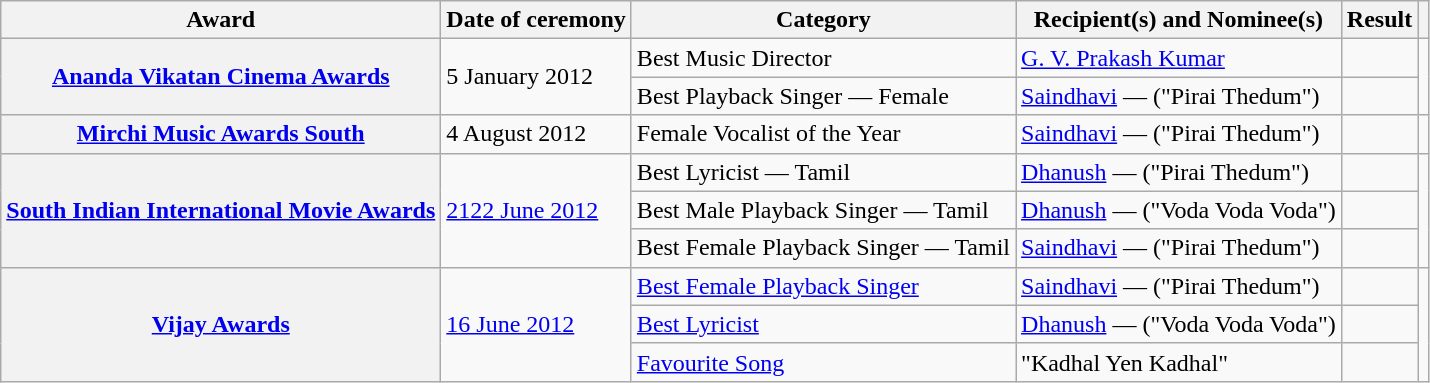<table class="wikitable plainrowheaders sortable">
<tr>
<th scope="col">Award</th>
<th scope="col">Date of ceremony</th>
<th scope="col">Category</th>
<th scope="col">Recipient(s) and Nominee(s)</th>
<th scope="col">Result</th>
<th scope="col" class="unsortable"></th>
</tr>
<tr>
<th scope="row" rowspan="2"><a href='#'>Ananda Vikatan Cinema Awards</a></th>
<td rowspan="2">5 January 2012</td>
<td>Best Music Director</td>
<td><a href='#'>G. V. Prakash Kumar</a></td>
<td></td>
<td rowspan="2" style="text-align:center;"></td>
</tr>
<tr>
<td>Best Playback Singer — Female</td>
<td><a href='#'>Saindhavi</a> — ("Pirai Thedum")</td>
<td></td>
</tr>
<tr>
<th scope="row"><a href='#'>Mirchi Music Awards South</a></th>
<td>4 August 2012</td>
<td>Female Vocalist of the Year</td>
<td><a href='#'>Saindhavi</a> — ("Pirai Thedum")</td>
<td></td>
<td style="text-align:center;"><br></td>
</tr>
<tr>
<th rowspan="3" scope="row"><a href='#'>South Indian International Movie Awards</a></th>
<td rowspan="3"><a href='#'>2122 June 2012</a></td>
<td>Best Lyricist — Tamil</td>
<td><a href='#'>Dhanush</a> — ("Pirai Thedum")</td>
<td></td>
<td rowspan="3" style="text-align:center;"><br></td>
</tr>
<tr>
<td>Best Male Playback Singer — Tamil</td>
<td><a href='#'>Dhanush</a> — ("Voda Voda Voda")</td>
<td></td>
</tr>
<tr>
<td>Best Female Playback Singer — Tamil</td>
<td><a href='#'>Saindhavi</a> — ("Pirai Thedum")</td>
<td></td>
</tr>
<tr>
<th rowspan="3" scope="row"><a href='#'>Vijay Awards</a></th>
<td rowspan="3"><a href='#'>16 June 2012</a></td>
<td><a href='#'>Best Female Playback Singer</a></td>
<td><a href='#'>Saindhavi</a> — ("Pirai Thedum")</td>
<td></td>
<td rowspan="3" style="text-align:center;"></td>
</tr>
<tr>
<td><a href='#'>Best Lyricist</a></td>
<td><a href='#'>Dhanush</a> — ("Voda Voda Voda")</td>
<td></td>
</tr>
<tr>
<td><a href='#'>Favourite Song</a></td>
<td>"Kadhal Yen Kadhal"</td>
<td></td>
</tr>
</table>
